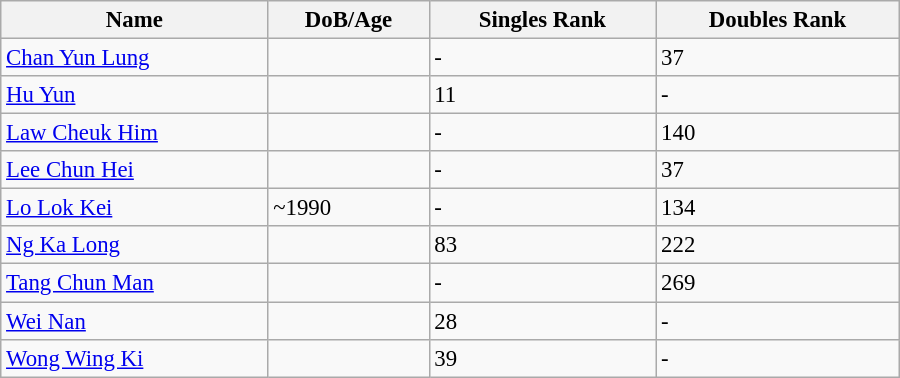<table class="wikitable"  style="width:600px; font-size:95%;">
<tr>
<th align="left">Name</th>
<th align="left">DoB/Age</th>
<th align="left">Singles Rank</th>
<th align="left">Doubles Rank</th>
</tr>
<tr>
<td><a href='#'>Chan Yun Lung</a></td>
<td></td>
<td>-</td>
<td>37</td>
</tr>
<tr>
<td><a href='#'>Hu Yun</a></td>
<td></td>
<td>11</td>
<td>-</td>
</tr>
<tr>
<td><a href='#'>Law Cheuk Him</a></td>
<td></td>
<td>-</td>
<td>140</td>
</tr>
<tr>
<td><a href='#'>Lee Chun Hei</a></td>
<td></td>
<td>-</td>
<td>37</td>
</tr>
<tr>
<td><a href='#'>Lo Lok Kei</a></td>
<td>~1990</td>
<td>-</td>
<td>134</td>
</tr>
<tr>
<td><a href='#'>Ng Ka Long</a></td>
<td></td>
<td>83</td>
<td>222</td>
</tr>
<tr>
<td><a href='#'>Tang Chun Man</a></td>
<td></td>
<td>-</td>
<td>269</td>
</tr>
<tr>
<td><a href='#'>Wei Nan</a></td>
<td></td>
<td>28</td>
<td>-</td>
</tr>
<tr>
<td><a href='#'>Wong Wing Ki</a></td>
<td></td>
<td>39</td>
<td>-</td>
</tr>
</table>
